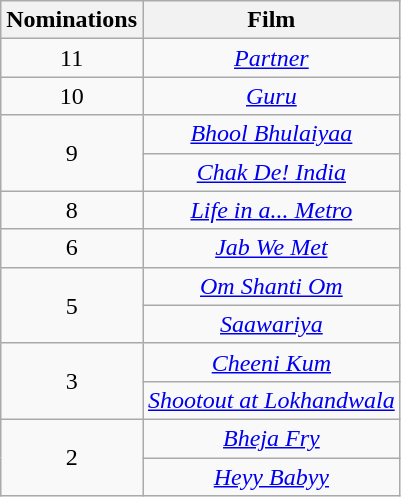<table class="wikitable plainrowheaders" style="text-align:center;">
<tr>
<th scope="col" style="width:55px;">Nominations</th>
<th scope="col" style="text-align:center;">Film</th>
</tr>
<tr>
<td scope="row" style="text-align:center">11</td>
<td><a href='#'><em>Partner</em></a></td>
</tr>
<tr>
<td scope="row" style="text-align:center">10</td>
<td><a href='#'><em>Guru</em></a></td>
</tr>
<tr>
<td rowspan="2">9</td>
<td><em><a href='#'>Bhool Bhulaiyaa</a></em></td>
</tr>
<tr>
<td><em><a href='#'>Chak De! India</a></em></td>
</tr>
<tr>
<td scope="row" style="text-align:center;">8</td>
<td><em><a href='#'>Life in a... Metro</a></em></td>
</tr>
<tr>
<td>6</td>
<td><em><a href='#'>Jab We Met</a></em></td>
</tr>
<tr>
<td rowspan="2">5</td>
<td><em><a href='#'>Om Shanti Om</a></em></td>
</tr>
<tr>
<td><em><a href='#'>Saawariya</a></em></td>
</tr>
<tr>
<td rowspan="2">3</td>
<td><em><a href='#'>Cheeni Kum</a></em></td>
</tr>
<tr>
<td><em><a href='#'>Shootout at Lokhandwala</a></em></td>
</tr>
<tr>
<td rowspan="2" scope="row" style="text-align:center;">2</td>
<td><a href='#'><em>Bheja Fry</em></a></td>
</tr>
<tr>
<td><em><a href='#'>Heyy Babyy</a></em></td>
</tr>
</table>
